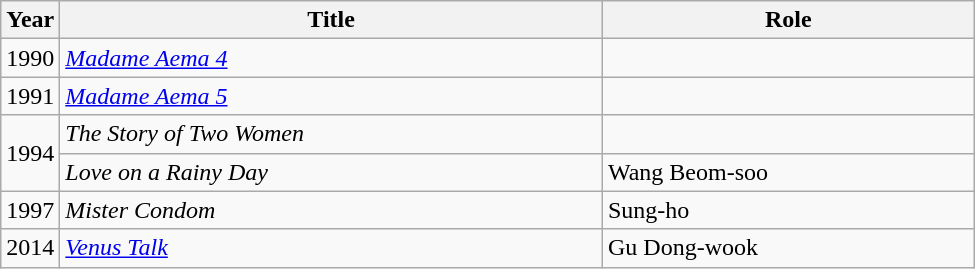<table class="wikitable" style="width:650px">
<tr>
<th width=10>Year</th>
<th>Title</th>
<th>Role</th>
</tr>
<tr>
<td>1990</td>
<td><em><a href='#'>Madame Aema 4</a></em></td>
<td></td>
</tr>
<tr>
<td>1991</td>
<td><em><a href='#'>Madame Aema 5</a></em></td>
<td></td>
</tr>
<tr>
<td rowspan=2>1994</td>
<td><em>The Story of Two Women</em></td>
<td></td>
</tr>
<tr>
<td><em>Love on a Rainy Day</em></td>
<td>Wang Beom-soo</td>
</tr>
<tr>
<td>1997</td>
<td><em>Mister Condom</em></td>
<td>Sung-ho</td>
</tr>
<tr>
<td>2014</td>
<td><em><a href='#'>Venus Talk</a></em></td>
<td>Gu Dong-wook</td>
</tr>
</table>
